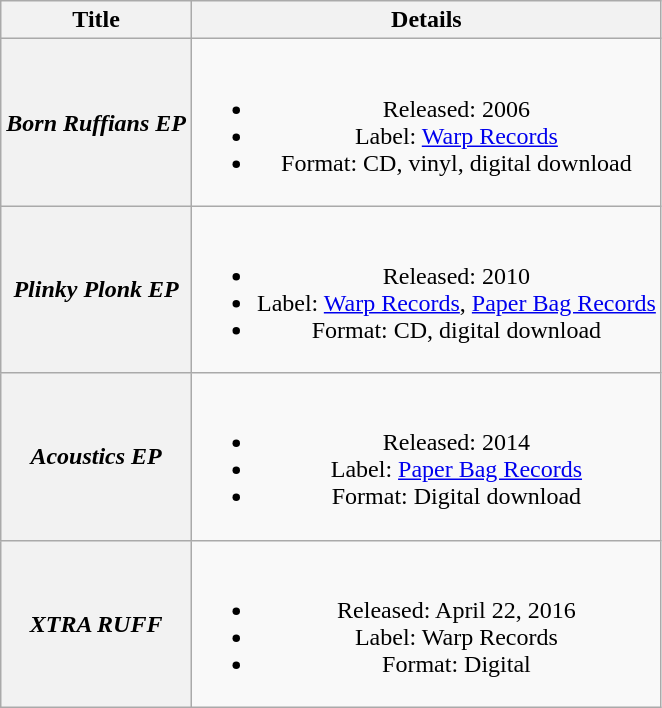<table class="wikitable plainrowheaders" style="text-align:center;">
<tr>
<th>Title</th>
<th>Details</th>
</tr>
<tr>
<th scope="row"><em>Born Ruffians EP</em></th>
<td><br><ul><li>Released: 2006</li><li>Label: <a href='#'>Warp Records</a></li><li>Format: CD, vinyl, digital download</li></ul></td>
</tr>
<tr>
<th scope="row"><em>Plinky Plonk EP</em></th>
<td><br><ul><li>Released: 2010</li><li>Label: <a href='#'>Warp Records</a>, <a href='#'>Paper Bag Records</a></li><li>Format: CD, digital download</li></ul></td>
</tr>
<tr>
<th scope="row"><em>Acoustics EP</em></th>
<td><br><ul><li>Released: 2014</li><li>Label: <a href='#'>Paper Bag Records</a></li><li>Format: Digital download</li></ul></td>
</tr>
<tr>
<th scope="row"><em>XTRA RUFF</em></th>
<td><br><ul><li>Released: April 22, 2016</li><li>Label: Warp Records</li><li>Format: Digital</li></ul></td>
</tr>
</table>
